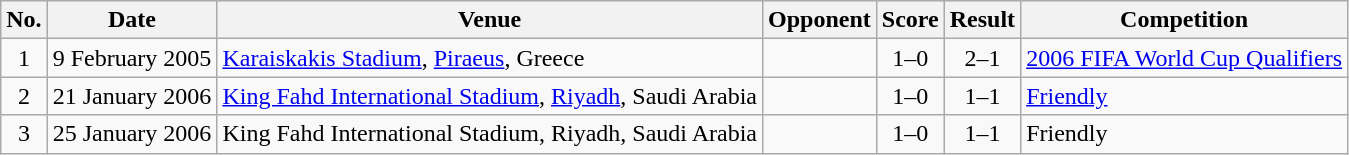<table class="wikitable sortable">
<tr>
<th scope="col">No.</th>
<th scope="col">Date</th>
<th scope="col">Venue</th>
<th scope="col">Opponent</th>
<th scope="col">Score</th>
<th scope="col">Result</th>
<th scope="col">Competition</th>
</tr>
<tr>
<td align="center">1</td>
<td>9 February 2005</td>
<td><a href='#'>Karaiskakis Stadium</a>, <a href='#'>Piraeus</a>, Greece</td>
<td></td>
<td align="center">1–0</td>
<td align="center">2–1</td>
<td><a href='#'>2006 FIFA World Cup Qualifiers</a></td>
</tr>
<tr>
<td align="center">2</td>
<td>21 January 2006</td>
<td><a href='#'>King Fahd International Stadium</a>, <a href='#'>Riyadh</a>, Saudi Arabia</td>
<td></td>
<td align="center">1–0</td>
<td align="center">1–1</td>
<td><a href='#'>Friendly</a></td>
</tr>
<tr>
<td align="center">3</td>
<td>25 January 2006</td>
<td>King Fahd International Stadium, Riyadh, Saudi Arabia</td>
<td></td>
<td align="center">1–0</td>
<td align="center">1–1</td>
<td>Friendly</td>
</tr>
</table>
